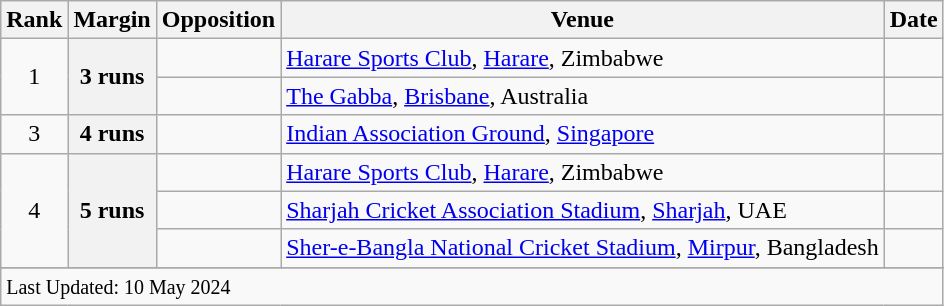<table class="wikitable sortable">
<tr>
<th scope=col>Rank</th>
<th scope=col>Margin</th>
<th scope=col>Opposition</th>
<th scope=col>Venue</th>
<th scope=col>Date</th>
</tr>
<tr>
<td align=center rowspan=2>1</td>
<th scope=row style=text-align:center; rowspan=2>3 runs</th>
<td></td>
<td><a href='#'>Harare Sports Club</a>, <a href='#'>Harare</a>, Zimbabwe</td>
<td></td>
</tr>
<tr>
<td></td>
<td><a href='#'>The Gabba</a>, <a href='#'>Brisbane</a>, Australia</td>
<td></td>
</tr>
<tr>
<td align=center>3</td>
<th scope=row style=text-align:center;>4 runs</th>
<td></td>
<td><a href='#'>Indian Association Ground</a>, <a href='#'>Singapore</a></td>
<td></td>
</tr>
<tr>
<td align=center rowspan=3>4</td>
<th scope=row style=text-align:center rowspan=3>5 runs</th>
<td></td>
<td><a href='#'>Harare Sports Club</a>, <a href='#'>Harare</a>, Zimbabwe</td>
<td></td>
</tr>
<tr>
<td></td>
<td><a href='#'>Sharjah Cricket Association Stadium</a>, <a href='#'>Sharjah</a>, UAE</td>
<td></td>
</tr>
<tr>
<td></td>
<td><a href='#'>Sher-e-Bangla National Cricket Stadium</a>, <a href='#'>Mirpur</a>, Bangladesh</td>
<td></td>
</tr>
<tr>
</tr>
<tr class=sortbottom>
<td colspan=5><small>Last Updated: 10 May 2024</small></td>
</tr>
</table>
